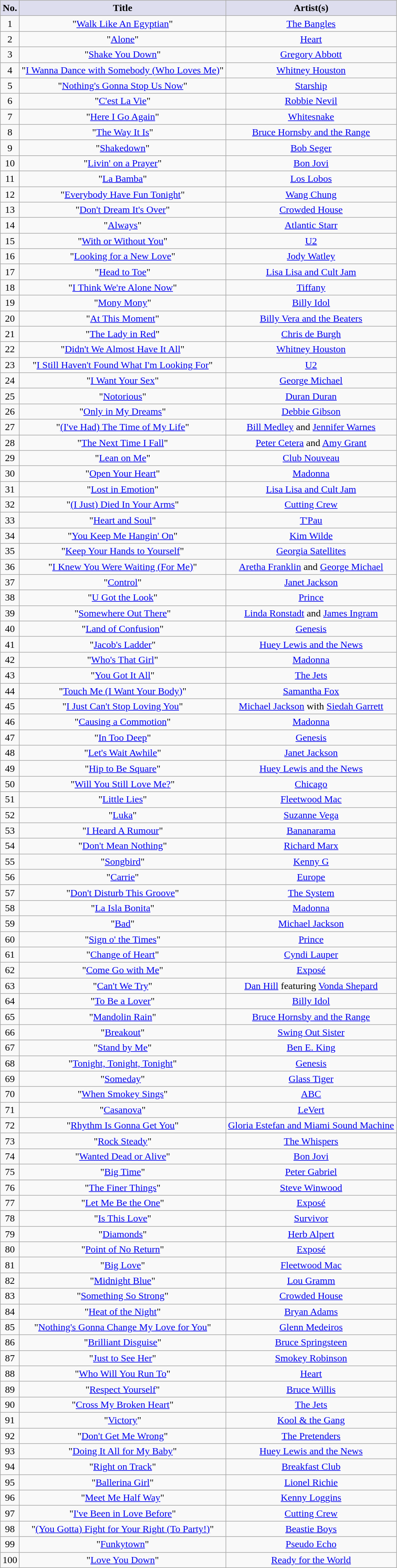<table class="wikitable sortable" style="text-align: center">
<tr>
<th scope="col" style="background:#dde;">No.</th>
<th scope="col" style="background:#dde;">Title</th>
<th scope="col" style="background:#dde;">Artist(s)</th>
</tr>
<tr>
<td>1</td>
<td>"<a href='#'>Walk Like An Egyptian</a>"</td>
<td><a href='#'>The Bangles</a></td>
</tr>
<tr>
<td>2</td>
<td>"<a href='#'>Alone</a>"</td>
<td><a href='#'>Heart</a></td>
</tr>
<tr>
<td>3</td>
<td>"<a href='#'>Shake You Down</a>"</td>
<td><a href='#'>Gregory Abbott</a></td>
</tr>
<tr>
<td>4</td>
<td>"<a href='#'>I Wanna Dance with Somebody (Who Loves Me)</a>"</td>
<td><a href='#'>Whitney Houston</a></td>
</tr>
<tr>
<td>5</td>
<td>"<a href='#'>Nothing's Gonna Stop Us Now</a>"</td>
<td><a href='#'>Starship</a></td>
</tr>
<tr>
<td>6</td>
<td>"<a href='#'>C'est La Vie</a>"</td>
<td><a href='#'>Robbie Nevil</a></td>
</tr>
<tr>
<td>7</td>
<td>"<a href='#'>Here I Go Again</a>"</td>
<td><a href='#'>Whitesnake</a></td>
</tr>
<tr>
<td>8</td>
<td>"<a href='#'>The Way It Is</a>"</td>
<td><a href='#'>Bruce Hornsby and the Range</a></td>
</tr>
<tr>
<td>9</td>
<td>"<a href='#'>Shakedown</a>"</td>
<td><a href='#'>Bob Seger</a></td>
</tr>
<tr>
<td>10</td>
<td>"<a href='#'>Livin' on a Prayer</a>"</td>
<td><a href='#'>Bon Jovi</a></td>
</tr>
<tr>
<td>11</td>
<td>"<a href='#'>La Bamba</a>"</td>
<td><a href='#'>Los Lobos</a></td>
</tr>
<tr>
<td>12</td>
<td>"<a href='#'>Everybody Have Fun Tonight</a>"</td>
<td><a href='#'>Wang Chung</a></td>
</tr>
<tr>
<td>13</td>
<td>"<a href='#'>Don't Dream It's Over</a>"</td>
<td><a href='#'>Crowded House</a></td>
</tr>
<tr>
<td>14</td>
<td>"<a href='#'>Always</a>"</td>
<td><a href='#'>Atlantic Starr</a></td>
</tr>
<tr>
<td>15</td>
<td>"<a href='#'>With or Without You</a>"</td>
<td><a href='#'>U2</a></td>
</tr>
<tr>
<td>16</td>
<td>"<a href='#'>Looking for a New Love</a>"</td>
<td><a href='#'>Jody Watley</a></td>
</tr>
<tr>
<td>17</td>
<td>"<a href='#'>Head to Toe</a>"</td>
<td><a href='#'>Lisa Lisa and Cult Jam</a></td>
</tr>
<tr>
<td>18</td>
<td>"<a href='#'>I Think We're Alone Now</a>"</td>
<td><a href='#'>Tiffany</a></td>
</tr>
<tr>
<td>19</td>
<td>"<a href='#'>Mony Mony</a>"</td>
<td><a href='#'>Billy Idol</a></td>
</tr>
<tr>
<td>20</td>
<td>"<a href='#'>At This Moment</a>"</td>
<td><a href='#'>Billy Vera and the Beaters</a></td>
</tr>
<tr>
<td>21</td>
<td>"<a href='#'>The Lady in Red</a>"</td>
<td><a href='#'>Chris de Burgh</a></td>
</tr>
<tr>
<td>22</td>
<td>"<a href='#'>Didn't We Almost Have It All</a>"</td>
<td><a href='#'>Whitney Houston</a></td>
</tr>
<tr>
<td>23</td>
<td>"<a href='#'>I Still Haven't Found What I'm Looking For</a>"</td>
<td><a href='#'>U2</a></td>
</tr>
<tr>
<td>24</td>
<td>"<a href='#'>I Want Your Sex</a>"</td>
<td><a href='#'>George Michael</a></td>
</tr>
<tr>
<td>25</td>
<td>"<a href='#'>Notorious</a>"</td>
<td><a href='#'>Duran Duran</a></td>
</tr>
<tr>
<td>26</td>
<td>"<a href='#'>Only in My Dreams</a>"</td>
<td><a href='#'>Debbie Gibson</a></td>
</tr>
<tr>
<td>27</td>
<td>"<a href='#'>(I've Had) The Time of My Life</a>"</td>
<td><a href='#'>Bill Medley</a> and <a href='#'>Jennifer Warnes</a></td>
</tr>
<tr>
<td>28</td>
<td>"<a href='#'>The Next Time I Fall</a>"</td>
<td><a href='#'>Peter Cetera</a> and <a href='#'>Amy Grant</a></td>
</tr>
<tr>
<td>29</td>
<td>"<a href='#'>Lean on Me</a>"</td>
<td><a href='#'>Club Nouveau</a></td>
</tr>
<tr>
<td>30</td>
<td>"<a href='#'>Open Your Heart</a>"</td>
<td><a href='#'>Madonna</a></td>
</tr>
<tr>
<td>31</td>
<td>"<a href='#'>Lost in Emotion</a>"</td>
<td><a href='#'>Lisa Lisa and Cult Jam</a></td>
</tr>
<tr>
<td>32</td>
<td>"<a href='#'>(I Just) Died In Your Arms</a>"</td>
<td><a href='#'>Cutting Crew</a></td>
</tr>
<tr>
<td>33</td>
<td>"<a href='#'>Heart and Soul</a>"</td>
<td><a href='#'>T'Pau</a></td>
</tr>
<tr>
<td>34</td>
<td>"<a href='#'>You Keep Me Hangin' On</a>"</td>
<td><a href='#'>Kim Wilde</a></td>
</tr>
<tr>
<td>35</td>
<td>"<a href='#'>Keep Your Hands to Yourself</a>"</td>
<td><a href='#'>Georgia Satellites</a></td>
</tr>
<tr>
<td>36</td>
<td>"<a href='#'>I Knew You Were Waiting (For Me)</a>"</td>
<td><a href='#'>Aretha Franklin</a> and <a href='#'>George Michael</a></td>
</tr>
<tr>
<td>37</td>
<td>"<a href='#'>Control</a>"</td>
<td><a href='#'>Janet Jackson</a></td>
</tr>
<tr>
<td>38</td>
<td>"<a href='#'>U Got the Look</a>"</td>
<td><a href='#'>Prince</a></td>
</tr>
<tr>
<td>39</td>
<td>"<a href='#'>Somewhere Out There</a>"</td>
<td><a href='#'>Linda Ronstadt</a> and <a href='#'>James Ingram</a></td>
</tr>
<tr>
<td>40</td>
<td>"<a href='#'>Land of Confusion</a>"</td>
<td><a href='#'>Genesis</a></td>
</tr>
<tr>
<td>41</td>
<td>"<a href='#'>Jacob's Ladder</a>"</td>
<td><a href='#'>Huey Lewis and the News</a></td>
</tr>
<tr>
<td>42</td>
<td>"<a href='#'>Who's That Girl</a>"</td>
<td><a href='#'>Madonna</a></td>
</tr>
<tr>
<td>43</td>
<td>"<a href='#'>You Got It All</a>"</td>
<td><a href='#'>The Jets</a></td>
</tr>
<tr>
<td>44</td>
<td>"<a href='#'>Touch Me (I Want Your Body)</a>"</td>
<td><a href='#'>Samantha Fox</a></td>
</tr>
<tr>
<td>45</td>
<td>"<a href='#'>I Just Can't Stop Loving You</a>"</td>
<td><a href='#'>Michael Jackson</a> with <a href='#'>Siedah Garrett</a></td>
</tr>
<tr>
<td>46</td>
<td>"<a href='#'>Causing a Commotion</a>"</td>
<td><a href='#'>Madonna</a></td>
</tr>
<tr>
<td>47</td>
<td>"<a href='#'>In Too Deep</a>"</td>
<td><a href='#'>Genesis</a></td>
</tr>
<tr>
<td>48</td>
<td>"<a href='#'>Let's Wait Awhile</a>"</td>
<td><a href='#'>Janet Jackson</a></td>
</tr>
<tr>
<td>49</td>
<td>"<a href='#'>Hip to Be Square</a>"</td>
<td><a href='#'>Huey Lewis and the News</a></td>
</tr>
<tr>
<td>50</td>
<td>"<a href='#'>Will You Still Love Me?</a>"</td>
<td><a href='#'>Chicago</a></td>
</tr>
<tr>
<td>51</td>
<td>"<a href='#'>Little Lies</a>"</td>
<td><a href='#'>Fleetwood Mac</a></td>
</tr>
<tr>
<td>52</td>
<td>"<a href='#'>Luka</a>"</td>
<td><a href='#'>Suzanne Vega</a></td>
</tr>
<tr>
<td>53</td>
<td>"<a href='#'>I Heard A Rumour</a>"</td>
<td><a href='#'>Bananarama</a></td>
</tr>
<tr>
<td>54</td>
<td>"<a href='#'>Don't Mean Nothing</a>"</td>
<td><a href='#'>Richard Marx</a></td>
</tr>
<tr>
<td>55</td>
<td>"<a href='#'>Songbird</a>"</td>
<td><a href='#'>Kenny G</a></td>
</tr>
<tr>
<td>56</td>
<td>"<a href='#'>Carrie</a>"</td>
<td><a href='#'>Europe</a></td>
</tr>
<tr>
<td>57</td>
<td>"<a href='#'>Don't Disturb This Groove</a>"</td>
<td><a href='#'>The System</a></td>
</tr>
<tr>
<td>58</td>
<td>"<a href='#'>La Isla Bonita</a>"</td>
<td><a href='#'>Madonna</a></td>
</tr>
<tr>
<td>59</td>
<td>"<a href='#'>Bad</a>"</td>
<td><a href='#'>Michael Jackson</a></td>
</tr>
<tr>
<td>60</td>
<td>"<a href='#'>Sign o' the Times</a>"</td>
<td><a href='#'>Prince</a></td>
</tr>
<tr>
<td>61</td>
<td>"<a href='#'>Change of Heart</a>"</td>
<td><a href='#'>Cyndi Lauper</a></td>
</tr>
<tr>
<td>62</td>
<td>"<a href='#'>Come Go with Me</a>"</td>
<td><a href='#'>Exposé</a></td>
</tr>
<tr>
<td>63</td>
<td>"<a href='#'>Can't We Try</a>"</td>
<td><a href='#'>Dan Hill</a> featuring <a href='#'>Vonda Shepard</a></td>
</tr>
<tr>
<td>64</td>
<td>"<a href='#'>To Be a Lover</a>"</td>
<td><a href='#'>Billy Idol</a></td>
</tr>
<tr>
<td>65</td>
<td>"<a href='#'>Mandolin Rain</a>"</td>
<td><a href='#'>Bruce Hornsby and the Range</a></td>
</tr>
<tr>
<td>66</td>
<td>"<a href='#'>Breakout</a>"</td>
<td><a href='#'>Swing Out Sister</a></td>
</tr>
<tr>
<td>67</td>
<td>"<a href='#'>Stand by Me</a>"</td>
<td><a href='#'>Ben E. King</a></td>
</tr>
<tr>
<td>68</td>
<td>"<a href='#'>Tonight, Tonight, Tonight</a>"</td>
<td><a href='#'>Genesis</a></td>
</tr>
<tr>
<td>69</td>
<td>"<a href='#'>Someday</a>"</td>
<td><a href='#'>Glass Tiger</a></td>
</tr>
<tr>
<td>70</td>
<td>"<a href='#'>When Smokey Sings</a>"</td>
<td><a href='#'>ABC</a></td>
</tr>
<tr>
<td>71</td>
<td>"<a href='#'>Casanova</a>"</td>
<td><a href='#'>LeVert</a></td>
</tr>
<tr>
<td>72</td>
<td>"<a href='#'>Rhythm Is Gonna Get You</a>"</td>
<td><a href='#'>Gloria Estefan and Miami Sound Machine</a></td>
</tr>
<tr>
<td>73</td>
<td>"<a href='#'>Rock Steady</a>"</td>
<td><a href='#'>The Whispers</a></td>
</tr>
<tr>
<td>74</td>
<td>"<a href='#'>Wanted Dead or Alive</a>"</td>
<td><a href='#'>Bon Jovi</a></td>
</tr>
<tr>
<td>75</td>
<td>"<a href='#'>Big Time</a>"</td>
<td><a href='#'>Peter Gabriel</a></td>
</tr>
<tr>
<td>76</td>
<td>"<a href='#'>The Finer Things</a>"</td>
<td><a href='#'>Steve Winwood</a></td>
</tr>
<tr>
<td>77</td>
<td>"<a href='#'>Let Me Be the One</a>"</td>
<td><a href='#'>Exposé</a></td>
</tr>
<tr>
<td>78</td>
<td>"<a href='#'>Is This Love</a>"</td>
<td><a href='#'>Survivor</a></td>
</tr>
<tr>
<td>79</td>
<td>"<a href='#'>Diamonds</a>"</td>
<td><a href='#'>Herb Alpert</a></td>
</tr>
<tr>
<td>80</td>
<td>"<a href='#'>Point of No Return</a>"</td>
<td><a href='#'>Exposé</a></td>
</tr>
<tr>
<td>81</td>
<td>"<a href='#'>Big Love</a>"</td>
<td><a href='#'>Fleetwood Mac</a></td>
</tr>
<tr>
<td>82</td>
<td>"<a href='#'>Midnight Blue</a>"</td>
<td><a href='#'>Lou Gramm</a></td>
</tr>
<tr>
<td>83</td>
<td>"<a href='#'>Something So Strong</a>"</td>
<td><a href='#'>Crowded House</a></td>
</tr>
<tr>
<td>84</td>
<td>"<a href='#'>Heat of the Night</a>"</td>
<td><a href='#'>Bryan Adams</a></td>
</tr>
<tr>
<td>85</td>
<td>"<a href='#'>Nothing's Gonna Change My Love for You</a>"</td>
<td><a href='#'>Glenn Medeiros</a></td>
</tr>
<tr>
<td>86</td>
<td>"<a href='#'>Brilliant Disguise</a>"</td>
<td><a href='#'>Bruce Springsteen</a></td>
</tr>
<tr>
<td>87</td>
<td>"<a href='#'>Just to See Her</a>"</td>
<td><a href='#'>Smokey Robinson</a></td>
</tr>
<tr>
<td>88</td>
<td>"<a href='#'>Who Will You Run To</a>"</td>
<td><a href='#'>Heart</a></td>
</tr>
<tr>
<td>89</td>
<td>"<a href='#'>Respect Yourself</a>"</td>
<td><a href='#'>Bruce Willis</a></td>
</tr>
<tr>
<td>90</td>
<td>"<a href='#'>Cross My Broken Heart</a>"</td>
<td><a href='#'>The Jets</a></td>
</tr>
<tr>
<td>91</td>
<td>"<a href='#'>Victory</a>"</td>
<td><a href='#'>Kool & the Gang</a></td>
</tr>
<tr>
<td>92</td>
<td>"<a href='#'>Don't Get Me Wrong</a>"</td>
<td><a href='#'>The Pretenders</a></td>
</tr>
<tr>
<td>93</td>
<td>"<a href='#'>Doing It All for My Baby</a>"</td>
<td><a href='#'>Huey Lewis and the News</a></td>
</tr>
<tr>
<td>94</td>
<td>"<a href='#'>Right on Track</a>"</td>
<td><a href='#'>Breakfast Club</a></td>
</tr>
<tr>
<td>95</td>
<td>"<a href='#'>Ballerina Girl</a>"</td>
<td><a href='#'>Lionel Richie</a></td>
</tr>
<tr>
<td>96</td>
<td>"<a href='#'>Meet Me Half Way</a>"</td>
<td><a href='#'>Kenny Loggins</a></td>
</tr>
<tr>
<td>97</td>
<td>"<a href='#'>I've Been in Love Before</a>"</td>
<td><a href='#'>Cutting Crew</a></td>
</tr>
<tr>
<td>98</td>
<td>"<a href='#'>(You Gotta) Fight for Your Right (To Party!)</a>"</td>
<td><a href='#'>Beastie Boys</a></td>
</tr>
<tr>
<td>99</td>
<td>"<a href='#'>Funkytown</a>"</td>
<td><a href='#'>Pseudo Echo</a></td>
</tr>
<tr>
<td>100</td>
<td>"<a href='#'>Love You Down</a>"</td>
<td><a href='#'>Ready for the World</a></td>
</tr>
</table>
